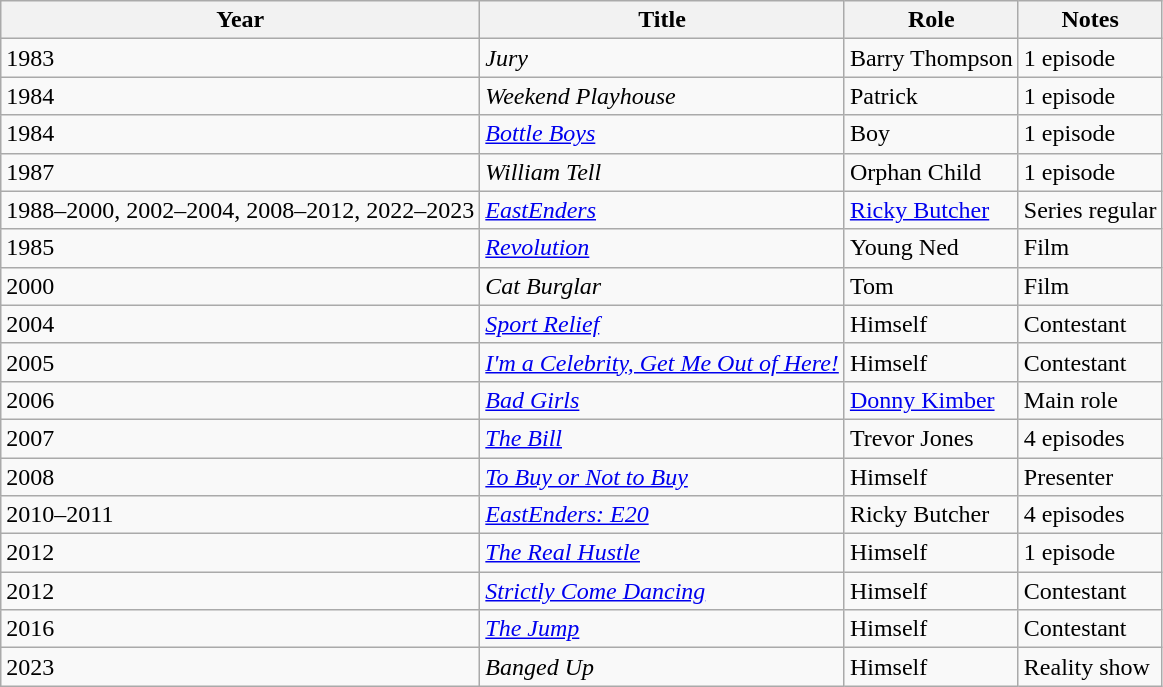<table class="wikitable">
<tr>
<th>Year</th>
<th>Title</th>
<th>Role</th>
<th>Notes</th>
</tr>
<tr>
<td>1983</td>
<td><em>Jury</em></td>
<td>Barry Thompson</td>
<td>1 episode</td>
</tr>
<tr>
<td>1984</td>
<td><em>Weekend Playhouse</em></td>
<td>Patrick</td>
<td>1 episode</td>
</tr>
<tr>
<td>1984</td>
<td><em><a href='#'>Bottle Boys</a></em></td>
<td>Boy</td>
<td>1 episode</td>
</tr>
<tr>
<td>1987</td>
<td><em>William Tell</em></td>
<td>Orphan Child</td>
<td>1 episode</td>
</tr>
<tr>
<td>1988–2000, 2002–2004, 2008–2012, 2022–2023</td>
<td><em><a href='#'>EastEnders</a></em></td>
<td><a href='#'>Ricky Butcher</a></td>
<td>Series regular</td>
</tr>
<tr>
<td>1985</td>
<td><em><a href='#'>Revolution</a></em></td>
<td>Young Ned</td>
<td>Film</td>
</tr>
<tr>
<td>2000</td>
<td><em>Cat Burglar</em></td>
<td>Tom</td>
<td>Film</td>
</tr>
<tr>
<td>2004</td>
<td><em><a href='#'>Sport Relief</a></em></td>
<td>Himself</td>
<td>Contestant</td>
</tr>
<tr>
<td>2005</td>
<td><em><a href='#'>I'm a Celebrity, Get Me Out of Here!</a></em></td>
<td>Himself</td>
<td>Contestant</td>
</tr>
<tr>
<td>2006</td>
<td><em><a href='#'>Bad Girls</a></em></td>
<td><a href='#'>Donny Kimber</a></td>
<td>Main role</td>
</tr>
<tr>
<td>2007</td>
<td><em><a href='#'>The Bill</a></em></td>
<td>Trevor Jones</td>
<td>4 episodes</td>
</tr>
<tr>
<td>2008</td>
<td><em><a href='#'>To Buy or Not to Buy</a></em></td>
<td>Himself</td>
<td>Presenter</td>
</tr>
<tr>
<td>2010–2011</td>
<td><em><a href='#'>EastEnders: E20</a></em></td>
<td>Ricky Butcher</td>
<td>4 episodes</td>
</tr>
<tr>
<td>2012</td>
<td><em><a href='#'>The Real Hustle</a></em></td>
<td>Himself</td>
<td>1 episode</td>
</tr>
<tr>
<td>2012</td>
<td><em><a href='#'>Strictly Come Dancing</a></em></td>
<td>Himself</td>
<td>Contestant</td>
</tr>
<tr>
<td>2016</td>
<td><em><a href='#'>The Jump</a></em></td>
<td>Himself</td>
<td>Contestant</td>
</tr>
<tr>
<td>2023</td>
<td><em>Banged Up</em></td>
<td>Himself</td>
<td>Reality show</td>
</tr>
</table>
